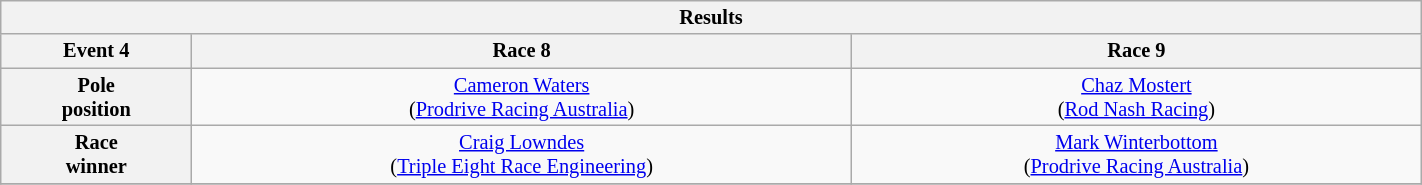<table class="wikitable collapsible collapsed" align="center" width="75%" style="font-size: 85%; max-width: 950px">
<tr>
<th colspan="3">Results</th>
</tr>
<tr>
<th>Event 4</th>
<th>Race 8</th>
<th>Race 9</th>
</tr>
<tr>
<th>Pole<br>position</th>
<td align="center"> <a href='#'>Cameron Waters</a><br>(<a href='#'>Prodrive Racing Australia</a>)</td>
<td align="center"> <a href='#'>Chaz Mostert</a><br>(<a href='#'>Rod Nash Racing</a>)</td>
</tr>
<tr>
<th>Race<br>winner</th>
<td align="center"> <a href='#'>Craig Lowndes</a><br>(<a href='#'>Triple Eight Race Engineering</a>)</td>
<td align="center"> <a href='#'>Mark Winterbottom</a><br>(<a href='#'>Prodrive Racing Australia</a>)</td>
</tr>
<tr>
</tr>
</table>
